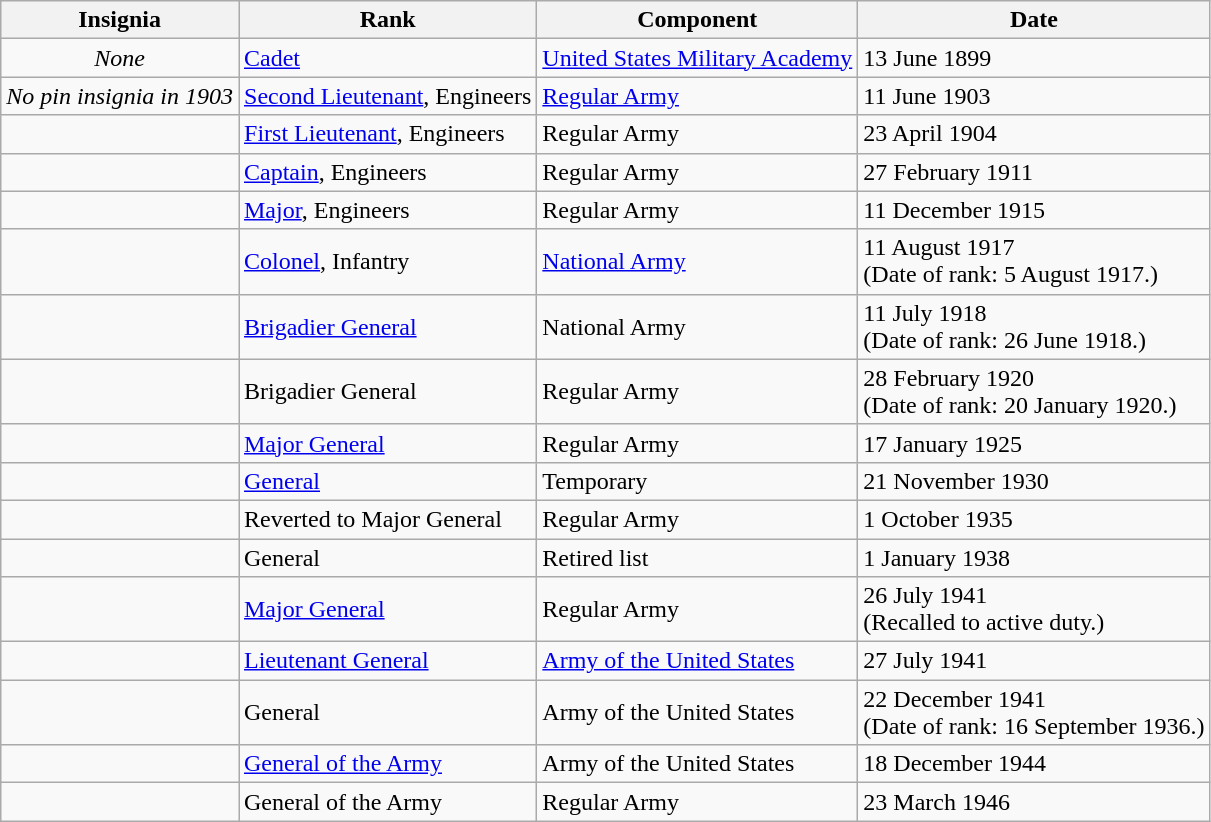<table class="wikitable">
<tr>
<th>Insignia</th>
<th>Rank</th>
<th>Component</th>
<th>Date</th>
</tr>
<tr>
<td align="center"><em>None</em></td>
<td><a href='#'>Cadet</a></td>
<td><a href='#'>United States Military Academy</a></td>
<td>13 June 1899</td>
</tr>
<tr>
<td align="center"><em>No pin insignia in 1903</em></td>
<td><a href='#'>Second Lieutenant</a>, Engineers</td>
<td><a href='#'>Regular Army</a></td>
<td>11 June 1903</td>
</tr>
<tr>
<td align="center"></td>
<td><a href='#'>First Lieutenant</a>, Engineers</td>
<td>Regular Army</td>
<td>23 April 1904</td>
</tr>
<tr>
<td align="center"></td>
<td><a href='#'>Captain</a>, Engineers</td>
<td>Regular Army</td>
<td>27 February 1911</td>
</tr>
<tr>
<td align="center"></td>
<td><a href='#'>Major</a>, Engineers</td>
<td>Regular Army</td>
<td>11 December 1915</td>
</tr>
<tr>
<td align="center"></td>
<td><a href='#'>Colonel</a>, Infantry</td>
<td><a href='#'>National Army</a></td>
<td>11 August 1917<br>(Date of rank: 5 August 1917.)</td>
</tr>
<tr>
<td align="center"></td>
<td><a href='#'>Brigadier General</a></td>
<td>National Army</td>
<td>11 July 1918<br>(Date of rank: 26 June 1918.)</td>
</tr>
<tr>
<td align="center"></td>
<td>Brigadier General</td>
<td>Regular Army</td>
<td>28 February 1920<br>(Date of rank: 20 January 1920.)</td>
</tr>
<tr>
<td align="center"></td>
<td><a href='#'>Major General</a></td>
<td>Regular Army</td>
<td>17 January 1925</td>
</tr>
<tr>
<td align="center"></td>
<td><a href='#'>General</a></td>
<td>Temporary</td>
<td>21 November 1930</td>
</tr>
<tr>
<td align="center"></td>
<td>Reverted to Major General</td>
<td>Regular Army</td>
<td>1 October 1935</td>
</tr>
<tr>
<td align="center"></td>
<td>General</td>
<td>Retired list</td>
<td>1 January 1938</td>
</tr>
<tr>
<td align="center"></td>
<td><a href='#'>Major General</a></td>
<td>Regular Army</td>
<td>26 July 1941<br>(Recalled to active duty.)</td>
</tr>
<tr>
<td align="center"></td>
<td><a href='#'>Lieutenant General</a></td>
<td><a href='#'>Army of the United States</a></td>
<td>27 July 1941</td>
</tr>
<tr>
<td align="center"></td>
<td>General</td>
<td>Army of the United States</td>
<td>22 December 1941<br>(Date of rank: 16 September 1936.)</td>
</tr>
<tr>
<td align="center"></td>
<td><a href='#'>General of the Army</a></td>
<td>Army of the United States</td>
<td>18 December 1944</td>
</tr>
<tr>
<td align="center"></td>
<td>General of the Army</td>
<td>Regular Army</td>
<td>23 March 1946</td>
</tr>
</table>
